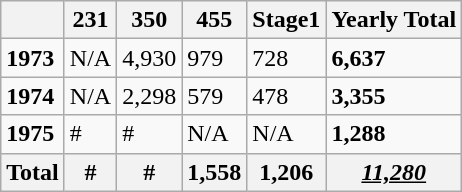<table class="wikitable">
<tr>
<th></th>
<th>231</th>
<th>350</th>
<th>455</th>
<th>Stage1</th>
<th>Yearly Total</th>
</tr>
<tr>
<td><strong>1973</strong></td>
<td>N/A</td>
<td>4,930</td>
<td>979</td>
<td>728</td>
<td><strong>6,637</strong></td>
</tr>
<tr>
<td><strong>1974</strong></td>
<td>N/A</td>
<td>2,298</td>
<td>579</td>
<td>478</td>
<td><strong>3,355</strong></td>
</tr>
<tr>
<td><strong>1975</strong></td>
<td>#</td>
<td>#</td>
<td>N/A</td>
<td>N/A</td>
<td><strong>1,288</strong></td>
</tr>
<tr>
<th><strong>Total</strong></th>
<th><strong>#</strong></th>
<th><strong>#</strong></th>
<th><strong>1,558</strong></th>
<th><strong>1,206</strong></th>
<th><em><u>11,280</u></em></th>
</tr>
</table>
